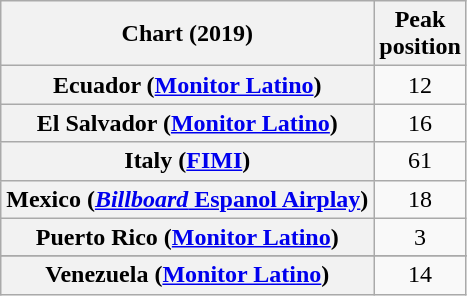<table class="wikitable sortable plainrowheaders" style="text-align:center">
<tr>
<th scope="col">Chart (2019)</th>
<th scope="col">Peak<br>position</th>
</tr>
<tr>
<th scope="row">Ecuador (<a href='#'>Monitor Latino</a>)</th>
<td>12</td>
</tr>
<tr>
<th scope="row">El Salvador (<a href='#'>Monitor Latino</a>)</th>
<td>16</td>
</tr>
<tr>
<th scope="row">Italy (<a href='#'>FIMI</a>)</th>
<td>61</td>
</tr>
<tr>
<th scope="row">Mexico (<a href='#'><em>Billboard</em> Espanol Airplay</a>)</th>
<td>18</td>
</tr>
<tr>
<th scope="row">Puerto Rico (<a href='#'>Monitor Latino</a>)</th>
<td>3</td>
</tr>
<tr>
</tr>
<tr>
</tr>
<tr>
<th scope="row">Venezuela (<a href='#'>Monitor Latino</a>)</th>
<td>14</td>
</tr>
</table>
